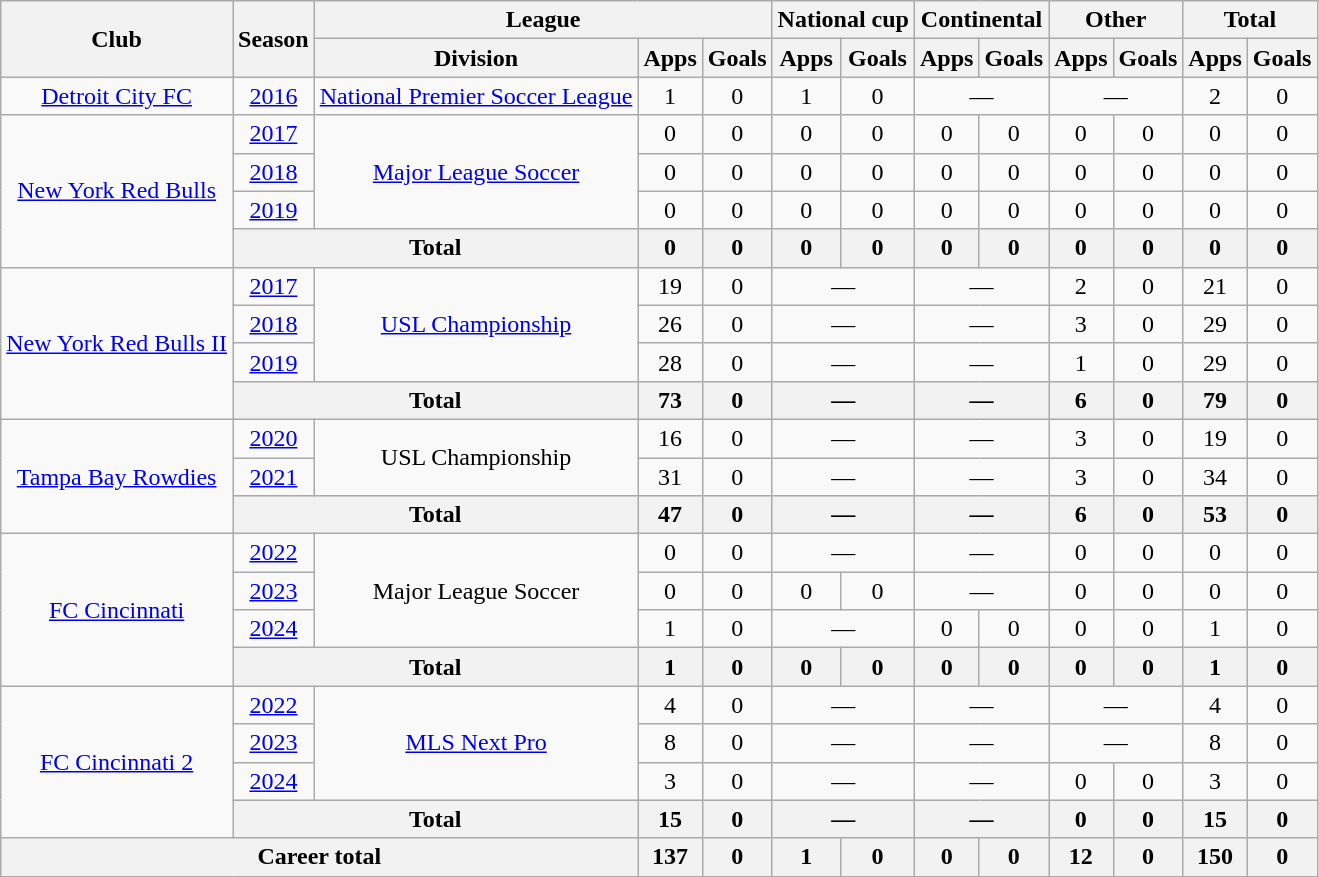<table class="wikitable" style="text-align: center;">
<tr>
<th rowspan="2">Club</th>
<th rowspan="2">Season</th>
<th colspan="3">League</th>
<th colspan="2">National cup</th>
<th colspan="2">Continental</th>
<th colspan="2">Other</th>
<th colspan="2">Total</th>
</tr>
<tr>
<th>Division</th>
<th>Apps</th>
<th>Goals</th>
<th>Apps</th>
<th>Goals</th>
<th>Apps</th>
<th>Goals</th>
<th>Apps</th>
<th>Goals</th>
<th>Apps</th>
<th>Goals</th>
</tr>
<tr>
<td><a href='#'>Detroit City FC</a></td>
<td><a href='#'>2016</a></td>
<td><a href='#'>National Premier Soccer League</a></td>
<td>1</td>
<td>0</td>
<td>1</td>
<td>0</td>
<td colspan="2">—</td>
<td colspan="2">—</td>
<td>2</td>
<td>0</td>
</tr>
<tr>
<td rowspan="4"><a href='#'>New York Red Bulls</a></td>
<td><a href='#'>2017</a></td>
<td rowspan="3"><a href='#'>Major League Soccer</a></td>
<td>0</td>
<td>0</td>
<td>0</td>
<td>0</td>
<td>0</td>
<td>0</td>
<td>0</td>
<td>0</td>
<td>0</td>
<td>0</td>
</tr>
<tr>
<td><a href='#'>2018</a></td>
<td>0</td>
<td>0</td>
<td>0</td>
<td>0</td>
<td>0</td>
<td>0</td>
<td>0</td>
<td>0</td>
<td>0</td>
<td>0</td>
</tr>
<tr>
<td><a href='#'>2019</a></td>
<td>0</td>
<td>0</td>
<td>0</td>
<td>0</td>
<td>0</td>
<td>0</td>
<td>0</td>
<td>0</td>
<td>0</td>
<td>0</td>
</tr>
<tr>
<th colspan="2">Total</th>
<th>0</th>
<th>0</th>
<th>0</th>
<th>0</th>
<th>0</th>
<th>0</th>
<th>0</th>
<th>0</th>
<th>0</th>
<th>0</th>
</tr>
<tr>
<td rowspan="4"><a href='#'>New York Red Bulls II</a></td>
<td><a href='#'>2017</a></td>
<td rowspan="3"><a href='#'>USL Championship</a></td>
<td>19</td>
<td>0</td>
<td colspan="2">—</td>
<td colspan="2">—</td>
<td>2</td>
<td>0</td>
<td>21</td>
<td>0</td>
</tr>
<tr>
<td><a href='#'>2018</a></td>
<td>26</td>
<td>0</td>
<td colspan="2">—</td>
<td colspan="2">—</td>
<td>3</td>
<td>0</td>
<td>29</td>
<td>0</td>
</tr>
<tr>
<td><a href='#'>2019</a></td>
<td>28</td>
<td>0</td>
<td colspan="2">—</td>
<td colspan="2">—</td>
<td>1</td>
<td>0</td>
<td>29</td>
<td>0</td>
</tr>
<tr>
<th colspan="2">Total</th>
<th>73</th>
<th>0</th>
<th colspan="2">—</th>
<th colspan="2">—</th>
<th>6</th>
<th>0</th>
<th>79</th>
<th>0</th>
</tr>
<tr>
<td rowspan="3"><a href='#'>Tampa Bay Rowdies</a></td>
<td><a href='#'>2020</a></td>
<td rowspan="2">USL Championship</td>
<td>16</td>
<td>0</td>
<td colspan="2">—</td>
<td colspan="2">—</td>
<td>3</td>
<td>0</td>
<td>19</td>
<td>0</td>
</tr>
<tr>
<td><a href='#'>2021</a></td>
<td>31</td>
<td>0</td>
<td colspan="2">—</td>
<td colspan="2">—</td>
<td>3</td>
<td>0</td>
<td>34</td>
<td>0</td>
</tr>
<tr>
<th colspan="2">Total</th>
<th>47</th>
<th>0</th>
<th colspan="2">—</th>
<th colspan="2">—</th>
<th>6</th>
<th>0</th>
<th>53</th>
<th>0</th>
</tr>
<tr>
<td rowspan="4"><a href='#'>FC Cincinnati</a></td>
<td><a href='#'>2022</a></td>
<td rowspan="3">Major League Soccer</td>
<td>0</td>
<td>0</td>
<td colspan="2">—</td>
<td colspan="2">—</td>
<td>0</td>
<td>0</td>
<td>0</td>
<td>0</td>
</tr>
<tr>
<td><a href='#'>2023</a></td>
<td>0</td>
<td>0</td>
<td>0</td>
<td>0</td>
<td colspan="2">—</td>
<td>0</td>
<td>0</td>
<td>0</td>
<td>0</td>
</tr>
<tr>
<td><a href='#'>2024</a></td>
<td>1</td>
<td>0</td>
<td colspan="2">—</td>
<td>0</td>
<td>0</td>
<td>0</td>
<td>0</td>
<td>1</td>
<td>0</td>
</tr>
<tr>
<th colspan="2">Total</th>
<th>1</th>
<th>0</th>
<th>0</th>
<th>0</th>
<th>0</th>
<th>0</th>
<th>0</th>
<th>0</th>
<th>1</th>
<th>0</th>
</tr>
<tr>
<td rowspan="4"><a href='#'>FC Cincinnati 2</a></td>
<td><a href='#'>2022</a></td>
<td rowspan="3"><a href='#'>MLS Next Pro</a></td>
<td>4</td>
<td>0</td>
<td colspan="2">—</td>
<td colspan="2">—</td>
<td colspan="2">—</td>
<td>4</td>
<td>0</td>
</tr>
<tr>
<td><a href='#'>2023</a></td>
<td>8</td>
<td>0</td>
<td colspan="2">—</td>
<td colspan="2">—</td>
<td colspan="2">—</td>
<td>8</td>
<td>0</td>
</tr>
<tr>
<td><a href='#'>2024</a></td>
<td>3</td>
<td>0</td>
<td colspan="2">—</td>
<td colspan="2">—</td>
<td>0</td>
<td>0</td>
<td>3</td>
<td>0</td>
</tr>
<tr>
<th colspan="2">Total</th>
<th>15</th>
<th>0</th>
<th colspan="2">—</th>
<th colspan="2">—</th>
<th>0</th>
<th>0</th>
<th>15</th>
<th>0</th>
</tr>
<tr>
<th colspan="3">Career total</th>
<th>137</th>
<th>0</th>
<th>1</th>
<th>0</th>
<th>0</th>
<th>0</th>
<th>12</th>
<th>0</th>
<th>150</th>
<th>0</th>
</tr>
</table>
